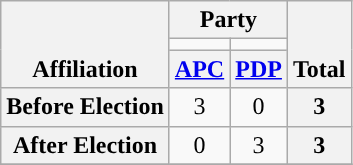<table class=wikitable style="text-align:center">
<tr style="vertical-align:bottom;">
<th rowspan=3>Affiliation</th>
<th colspan=2>Party</th>
<th rowspan=3>Total</th>
</tr>
<tr>
<td style="background-color:"></td>
<td style="background-color:"></td>
</tr>
<tr>
<th><a href='#'>APC</a></th>
<th><a href='#'>PDP</a></th>
</tr>
<tr>
<th>Before Election</th>
<td>3</td>
<td>0</td>
<th>3</th>
</tr>
<tr>
<th>After Election</th>
<td>0</td>
<td>3</td>
<th>3</th>
</tr>
<tr>
</tr>
</table>
